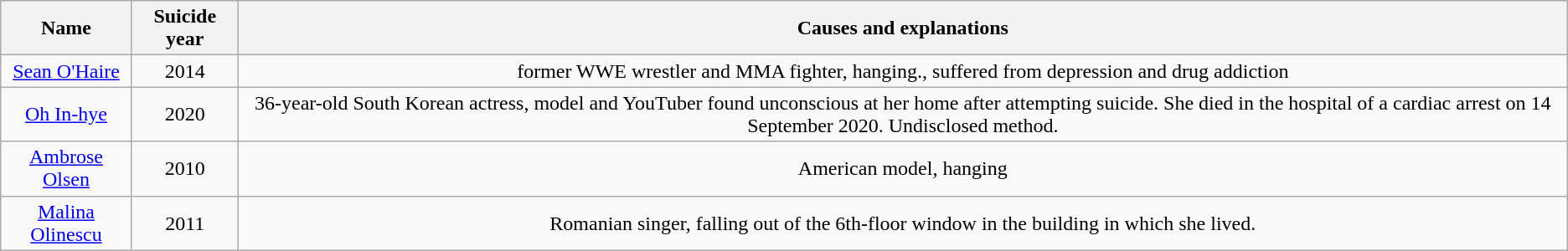<table class="wikitable sortable" style="text-align: center;">
<tr>
<th>Name</th>
<th>Suicide year</th>
<th>Causes and explanations</th>
</tr>
<tr>
<td><a href='#'>Sean O'Haire</a></td>
<td>2014</td>
<td>former WWE wrestler and MMA fighter, hanging., suffered from depression and drug addiction</td>
</tr>
<tr>
<td><a href='#'>Oh In-hye</a></td>
<td>2020</td>
<td>36-year-old South Korean actress, model and YouTuber found unconscious at her home after attempting suicide. She died in the hospital of a cardiac arrest on 14 September 2020. Undisclosed method.</td>
</tr>
<tr>
<td><a href='#'>Ambrose Olsen</a></td>
<td>2010</td>
<td>American model, hanging</td>
</tr>
<tr>
<td><a href='#'>Malina Olinescu</a></td>
<td>2011</td>
<td>Romanian singer, falling out of the 6th-floor window in the building in which she lived.</td>
</tr>
</table>
